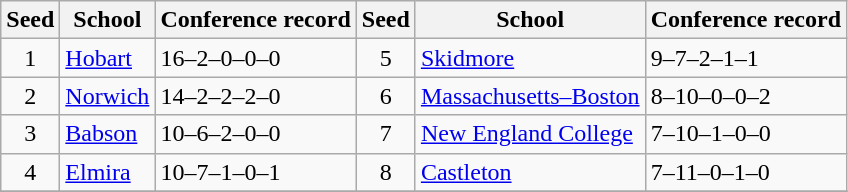<table class="wikitable">
<tr>
<th>Seed</th>
<th>School</th>
<th>Conference record</th>
<th>Seed</th>
<th>School</th>
<th>Conference record</th>
</tr>
<tr>
<td align=center>1</td>
<td><a href='#'>Hobart</a></td>
<td>16–2–0–0–0</td>
<td align=center>5</td>
<td><a href='#'>Skidmore</a></td>
<td>9–7–2–1–1</td>
</tr>
<tr>
<td align=center>2</td>
<td><a href='#'>Norwich</a></td>
<td>14–2–2–2–0</td>
<td align=center>6</td>
<td><a href='#'>Massachusetts–Boston</a></td>
<td>8–10–0–0–2</td>
</tr>
<tr>
<td align=center>3</td>
<td><a href='#'>Babson</a></td>
<td>10–6–2–0–0</td>
<td align=center>7</td>
<td><a href='#'>New England College</a></td>
<td>7–10–1–0–0</td>
</tr>
<tr>
<td align=center>4</td>
<td><a href='#'>Elmira</a></td>
<td>10–7–1–0–1</td>
<td align=center>8</td>
<td><a href='#'>Castleton</a></td>
<td>7–11–0–1–0</td>
</tr>
<tr>
</tr>
</table>
